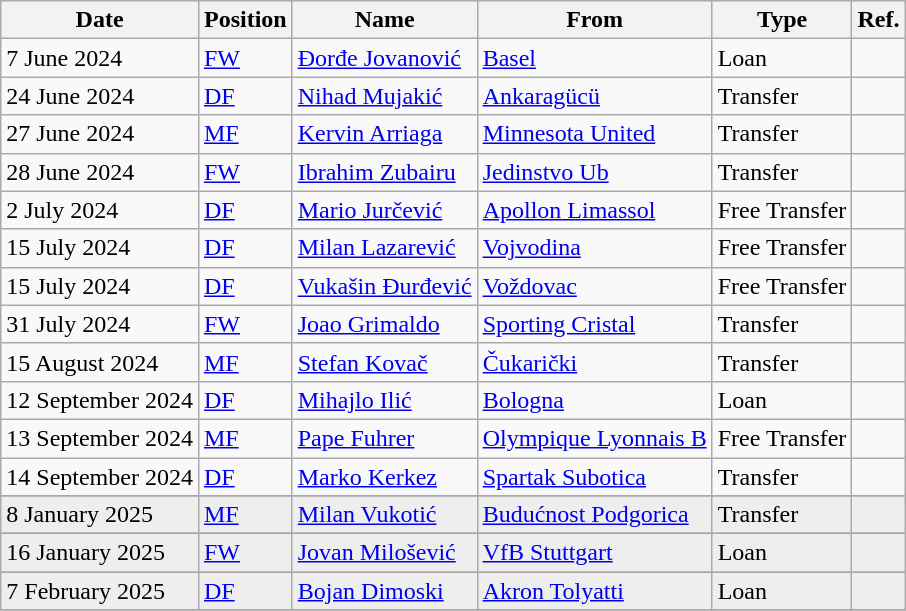<table class="wikitable">
<tr>
<th>Date</th>
<th>Position</th>
<th>Name</th>
<th>From</th>
<th>Type</th>
<th>Ref.</th>
</tr>
<tr>
<td>7 June 2024</td>
<td><a href='#'>FW</a></td>
<td> <a href='#'>Đorđe Jovanović</a></td>
<td> <a href='#'>Basel</a></td>
<td>Loan</td>
<td></td>
</tr>
<tr>
<td>24 June 2024</td>
<td><a href='#'>DF</a></td>
<td> <a href='#'>Nihad Mujakić</a></td>
<td> <a href='#'>Ankaragücü</a></td>
<td>Transfer</td>
<td></td>
</tr>
<tr>
<td>27 June 2024</td>
<td><a href='#'>MF</a></td>
<td> <a href='#'>Kervin Arriaga</a></td>
<td> <a href='#'>Minnesota United</a></td>
<td>Transfer</td>
<td></td>
</tr>
<tr>
<td>28 June 2024</td>
<td><a href='#'>FW</a></td>
<td> <a href='#'>Ibrahim Zubairu</a></td>
<td> <a href='#'>Jedinstvo Ub</a></td>
<td>Transfer</td>
<td></td>
</tr>
<tr>
<td>2 July 2024</td>
<td><a href='#'>DF</a></td>
<td> <a href='#'>Mario Jurčević</a></td>
<td> <a href='#'>Apollon Limassol</a></td>
<td>Free Transfer</td>
<td></td>
</tr>
<tr>
<td>15 July 2024</td>
<td><a href='#'>DF</a></td>
<td> <a href='#'>Milan Lazarević</a></td>
<td> <a href='#'>Vojvodina</a></td>
<td>Free Transfer</td>
<td></td>
</tr>
<tr>
<td>15 July 2024</td>
<td><a href='#'>DF</a></td>
<td> <a href='#'>Vukašin Đurđević</a></td>
<td> <a href='#'>Voždovac</a></td>
<td>Free Transfer</td>
<td></td>
</tr>
<tr>
<td>31 July 2024</td>
<td><a href='#'>FW</a></td>
<td> <a href='#'>Joao Grimaldo</a></td>
<td> <a href='#'>Sporting Cristal</a></td>
<td>Transfer</td>
<td></td>
</tr>
<tr>
<td>15 August 2024</td>
<td><a href='#'>MF</a></td>
<td> <a href='#'>Stefan Kovač</a></td>
<td> <a href='#'>Čukarički</a></td>
<td>Transfer</td>
<td></td>
</tr>
<tr>
<td>12 September 2024</td>
<td><a href='#'>DF</a></td>
<td> <a href='#'>Mihajlo Ilić</a></td>
<td> <a href='#'>Bologna</a></td>
<td>Loan</td>
<td></td>
</tr>
<tr>
<td>13 September 2024</td>
<td><a href='#'>MF</a></td>
<td> <a href='#'>Pape Fuhrer</a></td>
<td> <a href='#'>Olympique Lyonnais B</a></td>
<td>Free Transfer</td>
<td></td>
</tr>
<tr>
<td>14 September 2024</td>
<td><a href='#'>DF</a></td>
<td> <a href='#'>Marko Kerkez</a></td>
<td> <a href='#'>Spartak Subotica</a></td>
<td>Transfer</td>
<td></td>
</tr>
<tr>
</tr>
<tr bgcolor=#EEEEEE>
<td>8 January 2025</td>
<td><a href='#'>MF</a></td>
<td> <a href='#'>Milan Vukotić</a></td>
<td> <a href='#'>Budućnost Podgorica</a></td>
<td>Transfer</td>
<td></td>
</tr>
<tr>
</tr>
<tr bgcolor=#EEEEEE>
<td>16 January 2025</td>
<td><a href='#'>FW</a></td>
<td> <a href='#'>Jovan Milošević</a></td>
<td> <a href='#'>VfB Stuttgart</a></td>
<td>Loan</td>
<td></td>
</tr>
<tr>
</tr>
<tr bgcolor=#EEEEEE>
<td>7 February 2025</td>
<td><a href='#'>DF</a></td>
<td> <a href='#'>Bojan Dimoski</a></td>
<td> <a href='#'>Akron Tolyatti</a></td>
<td>Loan</td>
<td></td>
</tr>
<tr>
</tr>
</table>
